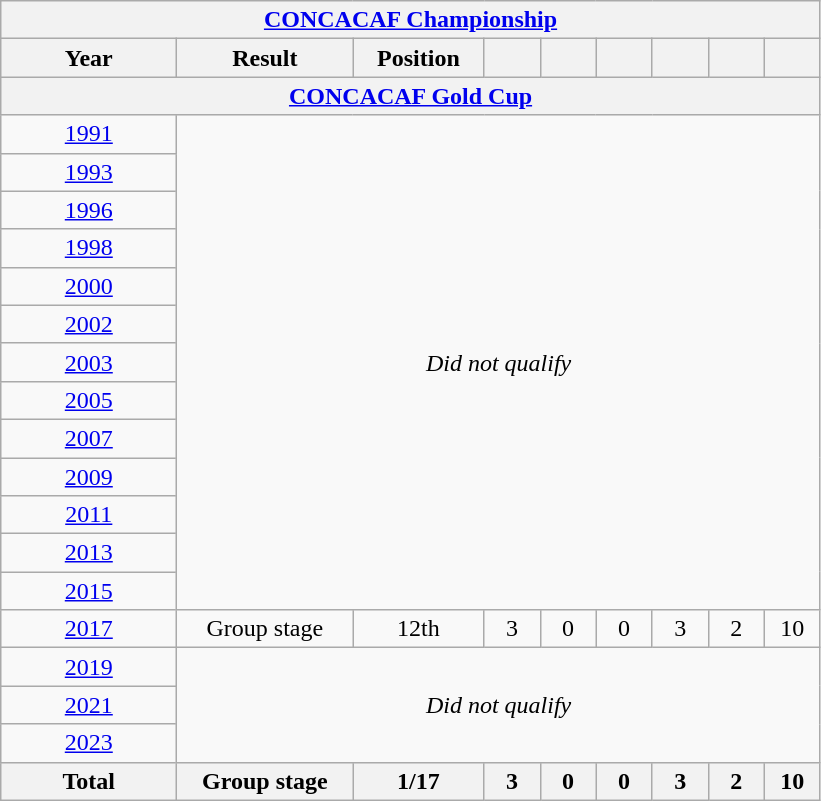<table class="wikitable" style="text-align: center;">
<tr>
<th colspan=9><a href='#'>CONCACAF Championship</a></th>
</tr>
<tr>
<th style="width:110px;">Year</th>
<th style="width:110px;">Result</th>
<th style="width:80px;">Position</th>
<th style="width:30px;"></th>
<th style="width:30px;"></th>
<th style="width:30px;"></th>
<th style="width:30px;"></th>
<th style="width:30px;"></th>
<th style="width:30px;"></th>
</tr>
<tr>
<th colspan=9><a href='#'>CONCACAF Gold Cup</a></th>
</tr>
<tr>
<td> <a href='#'>1991</a></td>
<td rowspan=13 colspan=8><em>Did not qualify</em></td>
</tr>
<tr>
<td> <a href='#'>1993</a></td>
</tr>
<tr>
<td> <a href='#'>1996</a></td>
</tr>
<tr>
<td> <a href='#'>1998</a></td>
</tr>
<tr>
<td> <a href='#'>2000</a></td>
</tr>
<tr>
<td> <a href='#'>2002</a></td>
</tr>
<tr>
<td>  <a href='#'>2003</a></td>
</tr>
<tr>
<td> <a href='#'>2005</a></td>
</tr>
<tr>
<td> <a href='#'>2007</a></td>
</tr>
<tr>
<td> <a href='#'>2009</a></td>
</tr>
<tr>
<td> <a href='#'>2011</a></td>
</tr>
<tr>
<td> <a href='#'>2013</a></td>
</tr>
<tr>
<td>  <a href='#'>2015</a></td>
</tr>
<tr>
<td> <a href='#'>2017</a></td>
<td>Group stage</td>
<td>12th</td>
<td>3</td>
<td>0</td>
<td>0</td>
<td>3</td>
<td>2</td>
<td>10</td>
</tr>
<tr>
<td>   <a href='#'>2019</a></td>
<td rowspan=3 colspan=8><em>Did not qualify</em></td>
</tr>
<tr>
<td> <a href='#'>2021</a></td>
</tr>
<tr>
<td>  <a href='#'>2023</a></td>
</tr>
<tr>
<th><strong>Total</strong></th>
<th><strong>Group stage</strong></th>
<th><strong>1/17</strong></th>
<th><strong>3</strong></th>
<th><strong>0</strong></th>
<th><strong>0</strong></th>
<th><strong>3</strong></th>
<th><strong>2</strong></th>
<th><strong>10</strong></th>
</tr>
</table>
